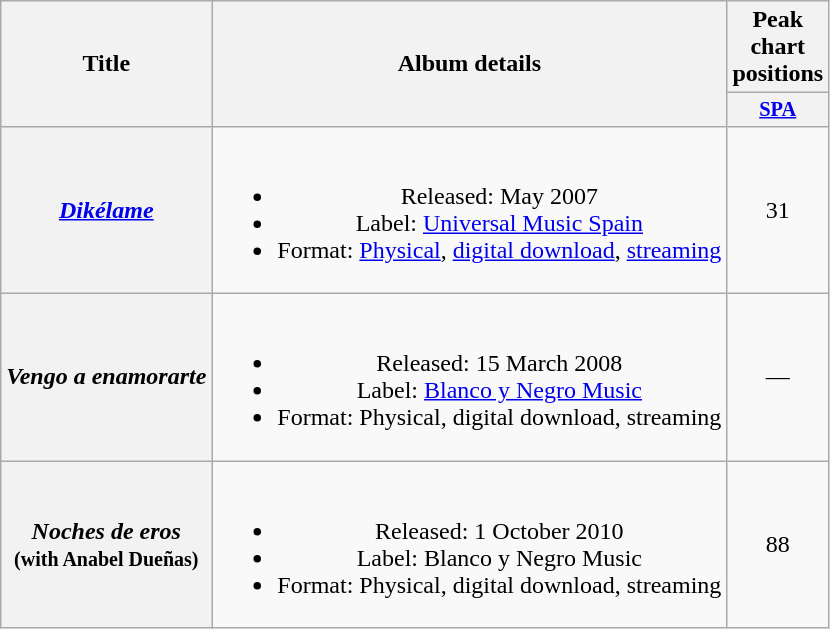<table class="wikitable plainrowheaders" style="text-align:center;" border="1">
<tr>
<th scope="col" rowspan="2">Title</th>
<th scope="col" rowspan="2">Album details</th>
<th scope="col" colspan="1">Peak chart<br>positions</th>
</tr>
<tr>
<th scope="col" style="width:3em;font-size:85%;"><a href='#'>SPA</a><br></th>
</tr>
<tr>
<th scope="row"><em><a href='#'>Dikélame</a></em></th>
<td><br><ul><li>Released: May 2007</li><li>Label: <a href='#'>Universal Music Spain</a></li><li>Format: <a href='#'>Physical</a>, <a href='#'>digital download</a>, <a href='#'>streaming</a></li></ul></td>
<td>31</td>
</tr>
<tr>
<th scope="row"><em>Vengo a enamorarte</em></th>
<td><br><ul><li>Released: 15 March 2008</li><li>Label: <a href='#'>Blanco y Negro Music</a></li><li>Format: Physical, digital download, streaming</li></ul></td>
<td>—</td>
</tr>
<tr>
<th scope="row"><em>Noches de eros</em><br><small>(with Anabel Dueñas)</small></th>
<td><br><ul><li>Released: 1 October 2010</li><li>Label: Blanco y Negro Music</li><li>Format: Physical, digital download, streaming</li></ul></td>
<td>88</td>
</tr>
</table>
